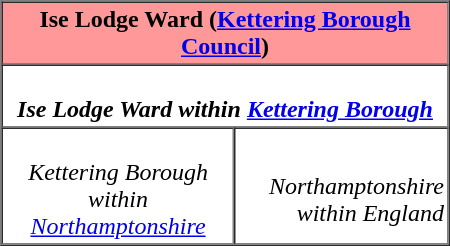<table border=1 cellpadding="2" cellspacing="0" align="right" width=300>
<tr>
<th colspan=2 align=center bgcolor="#ff9999">Ise Lodge Ward (<a href='#'>Kettering Borough Council</a>)</th>
</tr>
<tr>
<th colspan=2 alignn=center><br><em>Ise Lodge Ward within <a href='#'>Kettering Borough</a></em></th>
</tr>
<tr>
<td align=center><br><em>Kettering Borough within <a href='#'>Northamptonshire</a></em></td>
<td align=right><br><em>Northamptonshire within England</em></td>
</tr>
</table>
